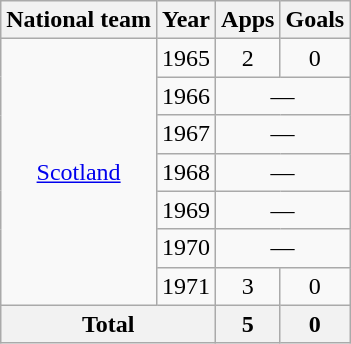<table class="wikitable" style="text-align:center">
<tr>
<th>National team</th>
<th>Year</th>
<th>Apps</th>
<th>Goals</th>
</tr>
<tr>
<td rowspan="7"><a href='#'>Scotland</a></td>
<td>1965</td>
<td>2</td>
<td>0</td>
</tr>
<tr>
<td>1966</td>
<td colspan="2">—</td>
</tr>
<tr>
<td>1967</td>
<td colspan="2">—</td>
</tr>
<tr>
<td>1968</td>
<td colspan="2">—</td>
</tr>
<tr>
<td>1969</td>
<td colspan="2">—</td>
</tr>
<tr>
<td>1970</td>
<td colspan="2">—</td>
</tr>
<tr>
<td>1971</td>
<td>3</td>
<td>0</td>
</tr>
<tr>
<th colspan="2">Total</th>
<th>5</th>
<th>0</th>
</tr>
</table>
